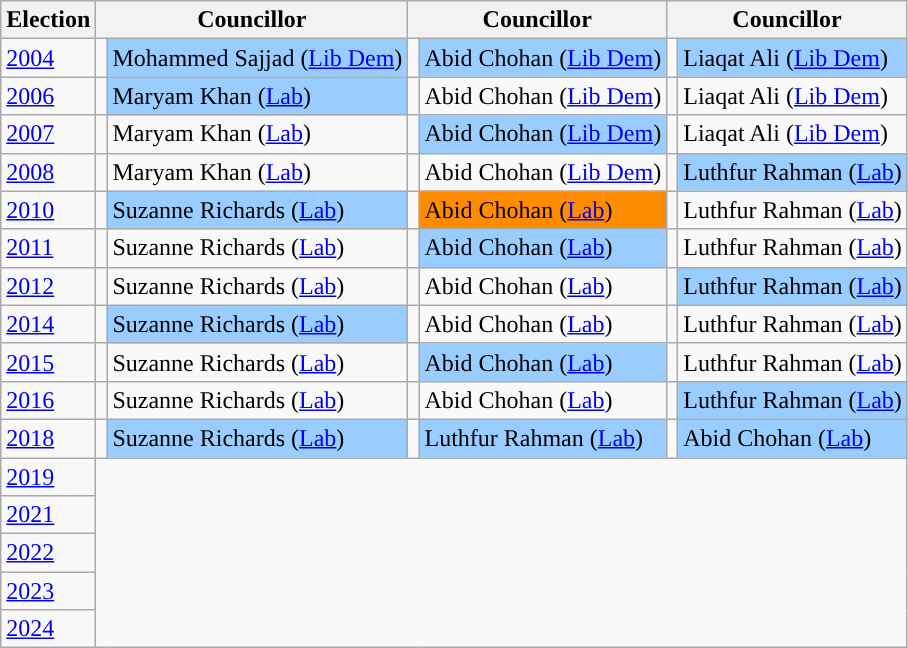<table class="wikitable">
<tr>
<th>Election</th>
<th colspan="2">Councillor</th>
<th colspan="2">Councillor</th>
<th colspan="2">Councillor</th>
</tr>
<tr>
<td><a href='#'>2004</a></td>
<td style="background-color: "></td>
<td bgcolor="#99CCFF">Mohammed Sajjad (<a href='#'>Lib Dem</a>)</td>
<td style="background-color: "></td>
<td bgcolor="#99CCFF">Abid Chohan (<a href='#'>Lib Dem</a>)</td>
<td style="background-color: "></td>
<td bgcolor="#99CCFF">Liaqat Ali (<a href='#'>Lib Dem</a>)</td>
</tr>
<tr>
<td><a href='#'>2006</a></td>
<td style="background-color: "></td>
<td bgcolor="#99CCFF">Maryam Khan (<a href='#'>Lab</a>)</td>
<td style="background-color: "></td>
<td>Abid Chohan (<a href='#'>Lib Dem</a>)</td>
<td style="background-color: "></td>
<td>Liaqat Ali (<a href='#'>Lib Dem</a>)</td>
</tr>
<tr>
<td><a href='#'>2007</a></td>
<td style="background-color: "></td>
<td>Maryam Khan (<a href='#'>Lab</a>)</td>
<td style="background-color: "></td>
<td bgcolor="#99CCFF">Abid Chohan (<a href='#'>Lib Dem</a>)</td>
<td style="background-color: "></td>
<td>Liaqat Ali (<a href='#'>Lib Dem</a>)</td>
</tr>
<tr>
<td><a href='#'>2008</a></td>
<td style="background-color: "></td>
<td>Maryam Khan (<a href='#'>Lab</a>)</td>
<td style="background-color: "></td>
<td>Abid Chohan (<a href='#'>Lib Dem</a>)</td>
<td style="background-color: "></td>
<td bgcolor="#99CCFF">Luthfur Rahman (<a href='#'>Lab</a>)</td>
</tr>
<tr>
<td><a href='#'>2010</a></td>
<td style="background-color: "></td>
<td bgcolor="#99CCFF">Suzanne Richards (<a href='#'>Lab</a>)</td>
<td style="background-color: "></td>
<td bgcolor="#FF8C00">Abid Chohan (<a href='#'>Lab</a>)</td>
<td style="background-color: "></td>
<td>Luthfur Rahman (<a href='#'>Lab</a>)</td>
</tr>
<tr>
<td><a href='#'>2011</a></td>
<td style="background-color: "></td>
<td>Suzanne Richards (<a href='#'>Lab</a>)</td>
<td style="background-color: "></td>
<td bgcolor="#99CCFF">Abid Chohan (<a href='#'>Lab</a>)</td>
<td style="background-color: "></td>
<td>Luthfur Rahman (<a href='#'>Lab</a>)</td>
</tr>
<tr>
<td><a href='#'>2012</a></td>
<td style="background-color: "></td>
<td>Suzanne Richards (<a href='#'>Lab</a>)</td>
<td style="background-color: "></td>
<td>Abid Chohan (<a href='#'>Lab</a>)</td>
<td style="background-color: "></td>
<td bgcolor="#99CCFF">Luthfur Rahman (<a href='#'>Lab</a>)</td>
</tr>
<tr>
<td><a href='#'>2014</a></td>
<td style="background-color: "></td>
<td bgcolor="#99CCFF">Suzanne Richards (<a href='#'>Lab</a>)</td>
<td style="background-color: "></td>
<td>Abid Chohan (<a href='#'>Lab</a>)</td>
<td style="background-color: "></td>
<td>Luthfur Rahman (<a href='#'>Lab</a>)</td>
</tr>
<tr>
<td><a href='#'>2015</a></td>
<td style="background-color: "></td>
<td>Suzanne Richards (<a href='#'>Lab</a>)</td>
<td style="background-color: "></td>
<td bgcolor="#99CCFF">Abid Chohan (<a href='#'>Lab</a>)</td>
<td style="background-color: "></td>
<td>Luthfur Rahman (<a href='#'>Lab</a>)</td>
</tr>
<tr>
<td><a href='#'>2016</a></td>
<td style="background-color: "></td>
<td>Suzanne Richards (<a href='#'>Lab</a>)</td>
<td style="background-color: "></td>
<td>Abid Chohan (<a href='#'>Lab</a>)</td>
<td style="background-color: "></td>
<td bgcolor="#99CCFF">Luthfur Rahman (<a href='#'>Lab</a>)</td>
</tr>
<tr>
<td><a href='#'>2018</a></td>
<td style="background-color: "></td>
<td bgcolor="#99CCFF">Suzanne Richards (<a href='#'>Lab</a>)</td>
<td style="background-color: "></td>
<td bgcolor="#99CCFF">Luthfur Rahman (<a href='#'>Lab</a>)</td>
<td style="background-color: "></td>
<td bgcolor="#99CCFF">Abid Chohan (<a href='#'>Lab</a>)</td>
</tr>
<tr>
<td><a href='#'>2019</a><br>

</td>
</tr>
<tr>
<td><a href='#'>2021</a><br>

</td>
</tr>
<tr>
<td><a href='#'>2022</a><br>

</td>
</tr>
<tr>
<td><a href='#'>2023</a><br>

</td>
</tr>
<tr>
<td><a href='#'>2024</a><br>

</td>
</tr>
</table>
